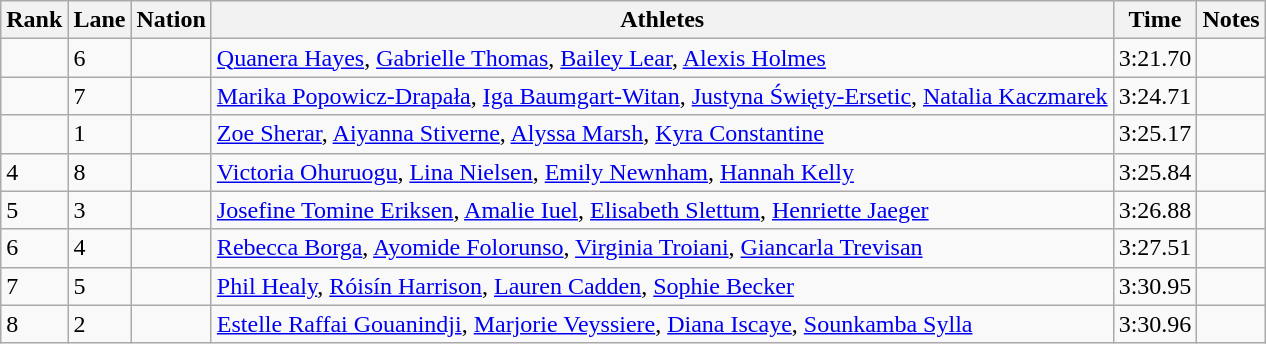<table class="wikitable sortable">
<tr>
<th>Rank</th>
<th>Lane</th>
<th>Nation</th>
<th>Athletes</th>
<th>Time</th>
<th>Notes</th>
</tr>
<tr>
<td></td>
<td>6</td>
<td align="left"></td>
<td align="left"><a href='#'>Quanera Hayes</a>, <a href='#'>Gabrielle Thomas</a>, <a href='#'>Bailey Lear</a>, <a href='#'>Alexis Holmes</a></td>
<td>3:21.70</td>
<td></td>
</tr>
<tr>
<td></td>
<td>7</td>
<td align="left"></td>
<td align="left"><a href='#'>Marika Popowicz-Drapała</a>, <a href='#'>Iga Baumgart-Witan</a>, <a href='#'>Justyna Święty-Ersetic</a>, <a href='#'>Natalia Kaczmarek</a></td>
<td>3:24.71</td>
<td></td>
</tr>
<tr>
<td></td>
<td>1</td>
<td align="left"></td>
<td align="left"><a href='#'>Zoe Sherar</a>, <a href='#'>Aiyanna Stiverne</a>, <a href='#'>Alyssa Marsh</a>, <a href='#'>Kyra Constantine</a></td>
<td>3:25.17</td>
<td></td>
</tr>
<tr>
<td>4</td>
<td>8</td>
<td align="left"></td>
<td align="left"><a href='#'>Victoria Ohuruogu</a>, <a href='#'>Lina Nielsen</a>, <a href='#'>Emily Newnham</a>, <a href='#'>Hannah Kelly</a></td>
<td>3:25.84</td>
<td></td>
</tr>
<tr>
<td>5</td>
<td>3</td>
<td align="left"></td>
<td align="left"><a href='#'>Josefine Tomine Eriksen</a>, <a href='#'>Amalie Iuel</a>, <a href='#'>Elisabeth Slettum</a>, <a href='#'>Henriette Jaeger</a></td>
<td>3:26.88</td>
<td></td>
</tr>
<tr>
<td>6</td>
<td>4</td>
<td align="left"></td>
<td align="left"><a href='#'>Rebecca Borga</a>, <a href='#'>Ayomide Folorunso</a>, <a href='#'>Virginia Troiani</a>, <a href='#'>Giancarla Trevisan</a></td>
<td>3:27.51</td>
<td></td>
</tr>
<tr>
<td>7</td>
<td>5</td>
<td align="left"></td>
<td align="left"><a href='#'>Phil Healy</a>, <a href='#'>Róisín Harrison</a>, <a href='#'>Lauren Cadden</a>, <a href='#'>Sophie Becker</a></td>
<td>3:30.95</td>
<td></td>
</tr>
<tr>
<td>8</td>
<td>2</td>
<td align="left"></td>
<td align="left"><a href='#'>Estelle Raffai Gouanindji</a>, <a href='#'>Marjorie Veyssiere</a>, <a href='#'>Diana Iscaye</a>, <a href='#'>Sounkamba Sylla</a></td>
<td>3:30.96</td>
<td></td>
</tr>
</table>
